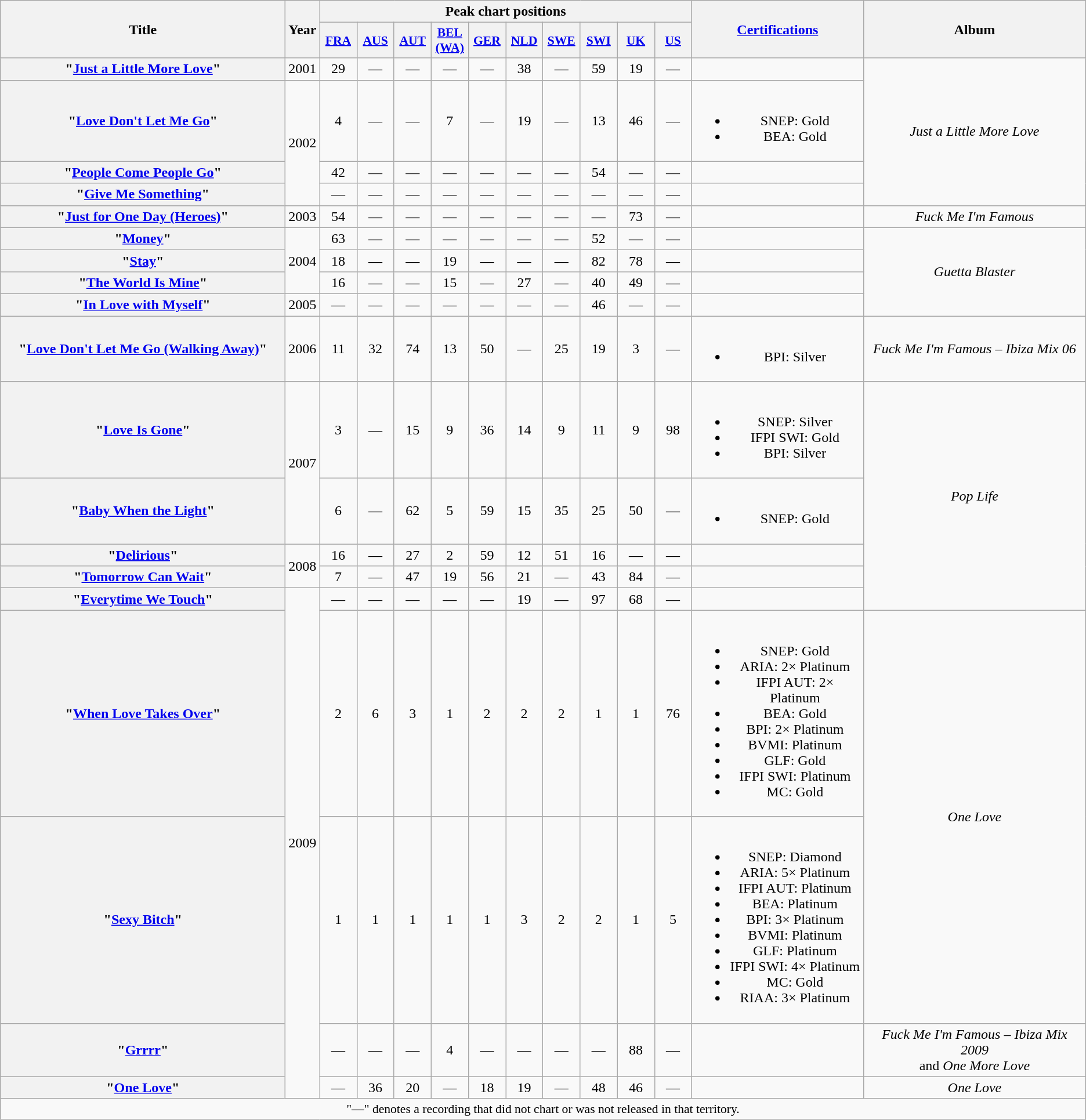<table class="wikitable plainrowheaders" style="text-align:center;" border="1">
<tr>
<th scope="col" rowspan="2" style="width:20em;">Title</th>
<th scope="col" rowspan="2" style="width:1em;">Year</th>
<th scope="col" colspan="10">Peak chart positions</th>
<th scope="col" rowspan="2"><a href='#'>Certifications</a></th>
<th scope="col" rowspan="2">Album</th>
</tr>
<tr>
<th scope="col" style="width:2.5em;font-size:90%;"><a href='#'>FRA</a><br></th>
<th scope="col" style="width:2.5em;font-size:90%;"><a href='#'>AUS</a><br></th>
<th scope="col" style="width:2.5em;font-size:90%;"><a href='#'>AUT</a><br></th>
<th scope="col" style="width:2.5em;font-size:90%;"><a href='#'>BEL<br>(WA)</a><br></th>
<th scope="col" style="width:2.5em;font-size:90%;"><a href='#'>GER</a><br></th>
<th scope="col" style="width:2.5em;font-size:90%;"><a href='#'>NLD</a><br></th>
<th scope="col" style="width:2.5em;font-size:90%;"><a href='#'>SWE</a><br></th>
<th scope="col" style="width:2.5em;font-size:90%;"><a href='#'>SWI</a><br></th>
<th scope="col" style="width:2.5em;font-size:90%;"><a href='#'>UK</a><br></th>
<th scope="col" style="width:2.5em;font-size:90%;"><a href='#'>US</a><br></th>
</tr>
<tr>
<th scope="row">"<a href='#'>Just a Little More Love</a>"<br></th>
<td>2001</td>
<td>29</td>
<td>—</td>
<td>—</td>
<td>—</td>
<td>—</td>
<td>38</td>
<td>—</td>
<td>59</td>
<td>19</td>
<td>—</td>
<td></td>
<td rowspan="4"><em>Just a Little More Love</em></td>
</tr>
<tr>
<th scope="row">"<a href='#'>Love Don't Let Me Go</a>"<br></th>
<td rowspan="3">2002</td>
<td>4</td>
<td>—</td>
<td>—</td>
<td>7</td>
<td>—</td>
<td>19</td>
<td>—</td>
<td>13</td>
<td>46</td>
<td>—</td>
<td><br><ul><li>SNEP: Gold</li><li>BEA: Gold</li></ul></td>
</tr>
<tr>
<th scope="row">"<a href='#'>People Come People Go</a>"<br></th>
<td>42</td>
<td>—</td>
<td>—</td>
<td>—</td>
<td>—</td>
<td>—</td>
<td>—</td>
<td>54</td>
<td>—</td>
<td>—</td>
<td></td>
</tr>
<tr>
<th scope="row">"<a href='#'>Give Me Something</a>"<br></th>
<td>—</td>
<td>—</td>
<td>—</td>
<td>—</td>
<td>—</td>
<td>—</td>
<td>—</td>
<td>—</td>
<td>—</td>
<td>—</td>
<td></td>
</tr>
<tr>
<th scope="row">"<a href='#'>Just for One Day (Heroes)</a>"<br></th>
<td>2003</td>
<td>54</td>
<td>—</td>
<td>—</td>
<td>—</td>
<td>—</td>
<td>—</td>
<td>—</td>
<td>—</td>
<td>73</td>
<td>—</td>
<td></td>
<td><em>Fuck Me I'm Famous</em></td>
</tr>
<tr>
<th scope="row">"<a href='#'>Money</a>"<br></th>
<td rowspan="3">2004</td>
<td>63</td>
<td>—</td>
<td>—</td>
<td>—</td>
<td>—</td>
<td>—</td>
<td>—</td>
<td>52</td>
<td>—</td>
<td>—</td>
<td></td>
<td rowspan="4"><em>Guetta Blaster</em></td>
</tr>
<tr>
<th scope="row">"<a href='#'>Stay</a>"<br></th>
<td>18</td>
<td>—</td>
<td>—</td>
<td>19</td>
<td>—</td>
<td>—</td>
<td>—</td>
<td>82</td>
<td>78</td>
<td>—</td>
<td></td>
</tr>
<tr>
<th scope="row">"<a href='#'>The World Is Mine</a>"<br></th>
<td>16</td>
<td>—</td>
<td>—</td>
<td>15</td>
<td>—</td>
<td>27</td>
<td>—</td>
<td>40</td>
<td>49</td>
<td>—</td>
<td></td>
</tr>
<tr>
<th scope="row">"<a href='#'>In Love with Myself</a>"<br></th>
<td>2005</td>
<td>—</td>
<td>—</td>
<td>—</td>
<td>—</td>
<td>—</td>
<td>—</td>
<td>—</td>
<td>46</td>
<td>—</td>
<td>—</td>
<td></td>
</tr>
<tr>
<th scope="row">"<a href='#'>Love Don't Let Me Go (Walking Away)</a>"<br></th>
<td>2006</td>
<td>11</td>
<td>32</td>
<td>74</td>
<td>13</td>
<td>50</td>
<td>—</td>
<td>25</td>
<td>19</td>
<td>3</td>
<td>—</td>
<td><br><ul><li>BPI: Silver</li></ul></td>
<td><em>Fuck Me I'm Famous – Ibiza Mix 06</em></td>
</tr>
<tr>
<th scope="row">"<a href='#'>Love Is Gone</a>"<br></th>
<td rowspan="2">2007</td>
<td>3</td>
<td>—</td>
<td>15</td>
<td>9</td>
<td>36</td>
<td>14</td>
<td>9</td>
<td>11</td>
<td>9</td>
<td>98</td>
<td><br><ul><li>SNEP: Silver</li><li>IFPI SWI: Gold</li><li>BPI: Silver</li></ul></td>
<td rowspan="5"><em>Pop Life</em></td>
</tr>
<tr>
<th scope="row">"<a href='#'>Baby When the Light</a>"<br></th>
<td>6</td>
<td>—</td>
<td>62</td>
<td>5</td>
<td>59</td>
<td>15</td>
<td>35</td>
<td>25</td>
<td>50</td>
<td>—</td>
<td><br><ul><li>SNEP: Gold</li></ul></td>
</tr>
<tr>
<th scope="row">"<a href='#'>Delirious</a>"<br></th>
<td rowspan="2">2008</td>
<td>16</td>
<td>—</td>
<td>27</td>
<td>2</td>
<td>59</td>
<td>12</td>
<td>51</td>
<td>16</td>
<td>—</td>
<td>—</td>
<td></td>
</tr>
<tr>
<th scope="row">"<a href='#'>Tomorrow Can Wait</a>"<br></th>
<td>7</td>
<td>—</td>
<td>47</td>
<td>19</td>
<td>56</td>
<td>21</td>
<td>—</td>
<td>43</td>
<td>84</td>
<td>—</td>
<td></td>
</tr>
<tr>
<th scope="row">"<a href='#'>Everytime We Touch</a>"<br></th>
<td rowspan="5">2009</td>
<td>—</td>
<td>—</td>
<td>—</td>
<td>—</td>
<td>—</td>
<td>19</td>
<td>—</td>
<td>97</td>
<td>68</td>
<td>—</td>
<td></td>
</tr>
<tr>
<th scope="row">"<a href='#'>When Love Takes Over</a>"<br></th>
<td>2</td>
<td>6</td>
<td>3</td>
<td>1</td>
<td>2</td>
<td>2</td>
<td>2</td>
<td>1</td>
<td>1</td>
<td>76</td>
<td><br><ul><li>SNEP: Gold</li><li>ARIA: 2× Platinum</li><li>IFPI AUT: 2× Platinum</li><li>BEA: Gold</li><li>BPI: 2× Platinum</li><li>BVMI: Platinum</li><li>GLF: Gold</li><li>IFPI SWI: Platinum</li><li>MC: Gold</li></ul></td>
<td rowspan="2"><em>One Love</em></td>
</tr>
<tr>
<th scope="row">"<a href='#'>Sexy Bitch</a>"<br></th>
<td>1</td>
<td>1</td>
<td>1</td>
<td>1</td>
<td>1</td>
<td>3</td>
<td>2</td>
<td>2</td>
<td>1</td>
<td>5</td>
<td><br><ul><li>SNEP: Diamond</li><li>ARIA: 5× Platinum</li><li>IFPI AUT: Platinum</li><li>BEA: Platinum</li><li>BPI: 3× Platinum</li><li>BVMI: Platinum</li><li>GLF: Platinum</li><li>IFPI SWI: 4× Platinum</li><li>MC: Gold</li><li>RIAA: 3× Platinum</li></ul></td>
</tr>
<tr>
<th scope="row">"<a href='#'>Grrrr</a>"</th>
<td>—</td>
<td>—</td>
<td>—</td>
<td>4</td>
<td>—</td>
<td>—</td>
<td>—</td>
<td>—</td>
<td>88</td>
<td>—</td>
<td></td>
<td><em>Fuck Me I'm Famous – Ibiza Mix 2009</em><br>and <em>One More Love</em></td>
</tr>
<tr>
<th scope="row">"<a href='#'>One Love</a>"<br></th>
<td>—</td>
<td>36</td>
<td>20</td>
<td>—</td>
<td>18</td>
<td>19</td>
<td>—</td>
<td>48</td>
<td>46</td>
<td>—</td>
<td></td>
<td><em>One Love</em></td>
</tr>
<tr>
<td colspan="14" style="font-size:90%">"—" denotes a recording that did not chart or was not released in that territory.</td>
</tr>
</table>
